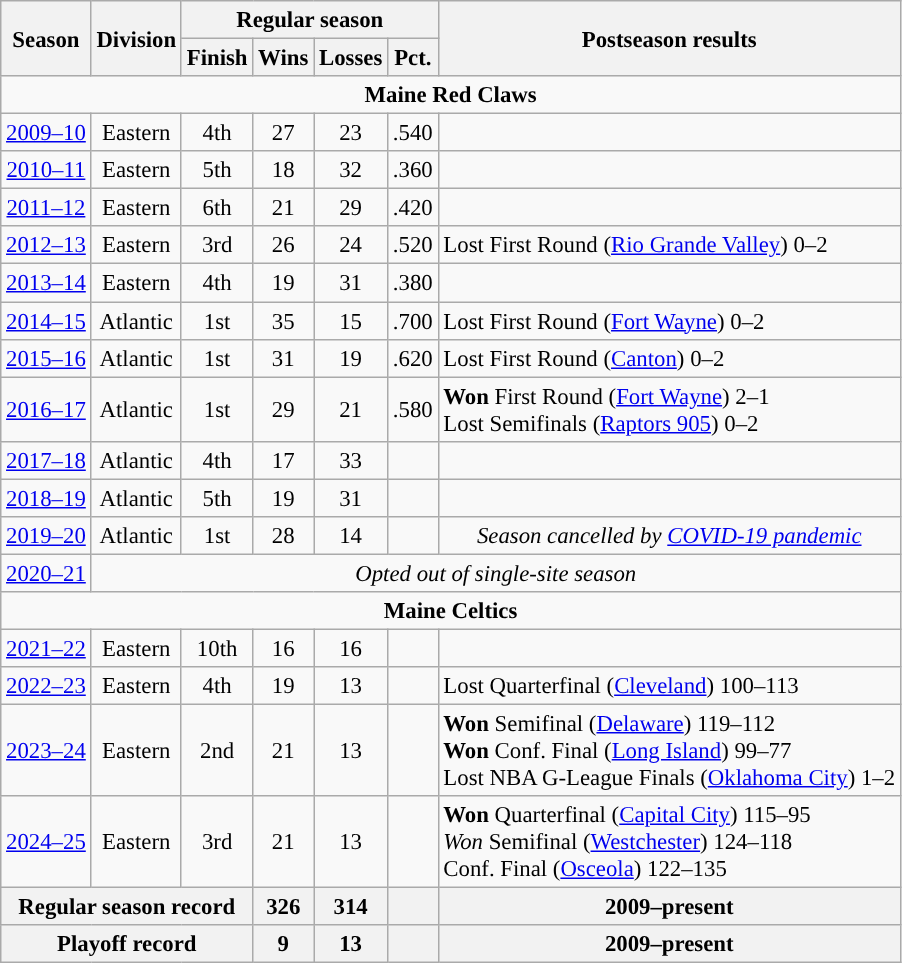<table class="wikitable" style="font-size:95%; text-align:center">
<tr>
<th rowspan=2>Season</th>
<th rowspan=2>Division</th>
<th colspan=4>Regular season</th>
<th rowspan=2>Postseason results</th>
</tr>
<tr>
<th>Finish</th>
<th>Wins</th>
<th>Losses</th>
<th>Pct.</th>
</tr>
<tr>
<td colspan=10><strong>Maine Red Claws</strong></td>
</tr>
<tr>
<td><a href='#'>2009–10</a></td>
<td>Eastern</td>
<td>4th</td>
<td>27</td>
<td>23</td>
<td>.540</td>
<td></td>
</tr>
<tr>
<td><a href='#'>2010–11</a></td>
<td>Eastern</td>
<td>5th</td>
<td>18</td>
<td>32</td>
<td>.360</td>
<td></td>
</tr>
<tr>
<td><a href='#'>2011–12</a></td>
<td>Eastern</td>
<td>6th</td>
<td>21</td>
<td>29</td>
<td>.420</td>
<td></td>
</tr>
<tr>
<td><a href='#'>2012–13</a></td>
<td>Eastern</td>
<td>3rd</td>
<td>26</td>
<td>24</td>
<td>.520</td>
<td align=left>Lost First Round (<a href='#'>Rio Grande Valley</a>) 0–2</td>
</tr>
<tr>
<td><a href='#'>2013–14</a></td>
<td>Eastern</td>
<td>4th</td>
<td>19</td>
<td>31</td>
<td>.380</td>
<td></td>
</tr>
<tr>
<td><a href='#'>2014–15</a></td>
<td>Atlantic</td>
<td>1st</td>
<td>35</td>
<td>15</td>
<td>.700</td>
<td align=left>Lost First Round (<a href='#'>Fort Wayne</a>) 0–2</td>
</tr>
<tr>
<td><a href='#'>2015–16</a></td>
<td>Atlantic</td>
<td>1st</td>
<td>31</td>
<td>19</td>
<td>.620</td>
<td align=left>Lost First Round (<a href='#'>Canton</a>) 0–2</td>
</tr>
<tr>
<td><a href='#'>2016–17</a></td>
<td>Atlantic</td>
<td>1st</td>
<td>29</td>
<td>21</td>
<td>.580</td>
<td align=left><strong>Won</strong> First Round (<a href='#'>Fort Wayne</a>) 2–1<br>Lost Semifinals (<a href='#'>Raptors 905</a>) 0–2</td>
</tr>
<tr>
<td><a href='#'>2017–18</a></td>
<td>Atlantic</td>
<td>4th</td>
<td>17</td>
<td>33</td>
<td></td>
<td></td>
</tr>
<tr>
<td><a href='#'>2018–19</a></td>
<td>Atlantic</td>
<td>5th</td>
<td>19</td>
<td>31</td>
<td></td>
<td></td>
</tr>
<tr>
<td><a href='#'>2019–20</a></td>
<td>Atlantic</td>
<td>1st</td>
<td>28</td>
<td>14</td>
<td></td>
<td><em>Season cancelled by <a href='#'>COVID-19 pandemic</a></em></td>
</tr>
<tr>
<td><a href='#'>2020–21</a></td>
<td colspan="7"><em>Opted out of single-site season</em></td>
</tr>
<tr>
<td colspan=8 align=center><strong>Maine Celtics</strong></td>
</tr>
<tr>
<td><a href='#'>2021–22</a></td>
<td>Eastern</td>
<td>10th</td>
<td>16</td>
<td>16</td>
<td></td>
<td></td>
</tr>
<tr>
<td><a href='#'>2022–23</a></td>
<td>Eastern</td>
<td>4th</td>
<td>19</td>
<td>13</td>
<td></td>
<td align=left>Lost Quarterfinal (<a href='#'>Cleveland</a>) 100–113</td>
</tr>
<tr>
<td><a href='#'>2023–24</a></td>
<td>Eastern</td>
<td>2nd</td>
<td>21</td>
<td>13</td>
<td></td>
<td align=left><strong>Won</strong> Semifinal (<a href='#'>Delaware</a>) 119–112<br><strong>Won</strong> Conf. Final (<a href='#'>Long Island</a>) 99–77<br>Lost NBA G-League Finals (<a href='#'>Oklahoma City</a>) 1–2</td>
</tr>
<tr>
<td><a href='#'>2024–25</a></td>
<td>Eastern</td>
<td>3rd</td>
<td>21</td>
<td>13</td>
<td></td>
<td align=left><strong>Won</strong> Quarterfinal (<a href='#'>Capital City</a>) 115–95<br><em>Won</em> Semifinal (<a href='#'>Westchester</a>) 124–118<br>Conf. Final (<a href='#'>Osceola</a>) 122–135</td>
</tr>
<tr>
<th colspan=3>Regular season record</th>
<th>326</th>
<th>314</th>
<th></th>
<th colspan=2>2009–present</th>
</tr>
<tr>
<th colspan=3>Playoff record</th>
<th>9</th>
<th>13</th>
<th></th>
<th colspan=2>2009–present</th>
</tr>
</table>
